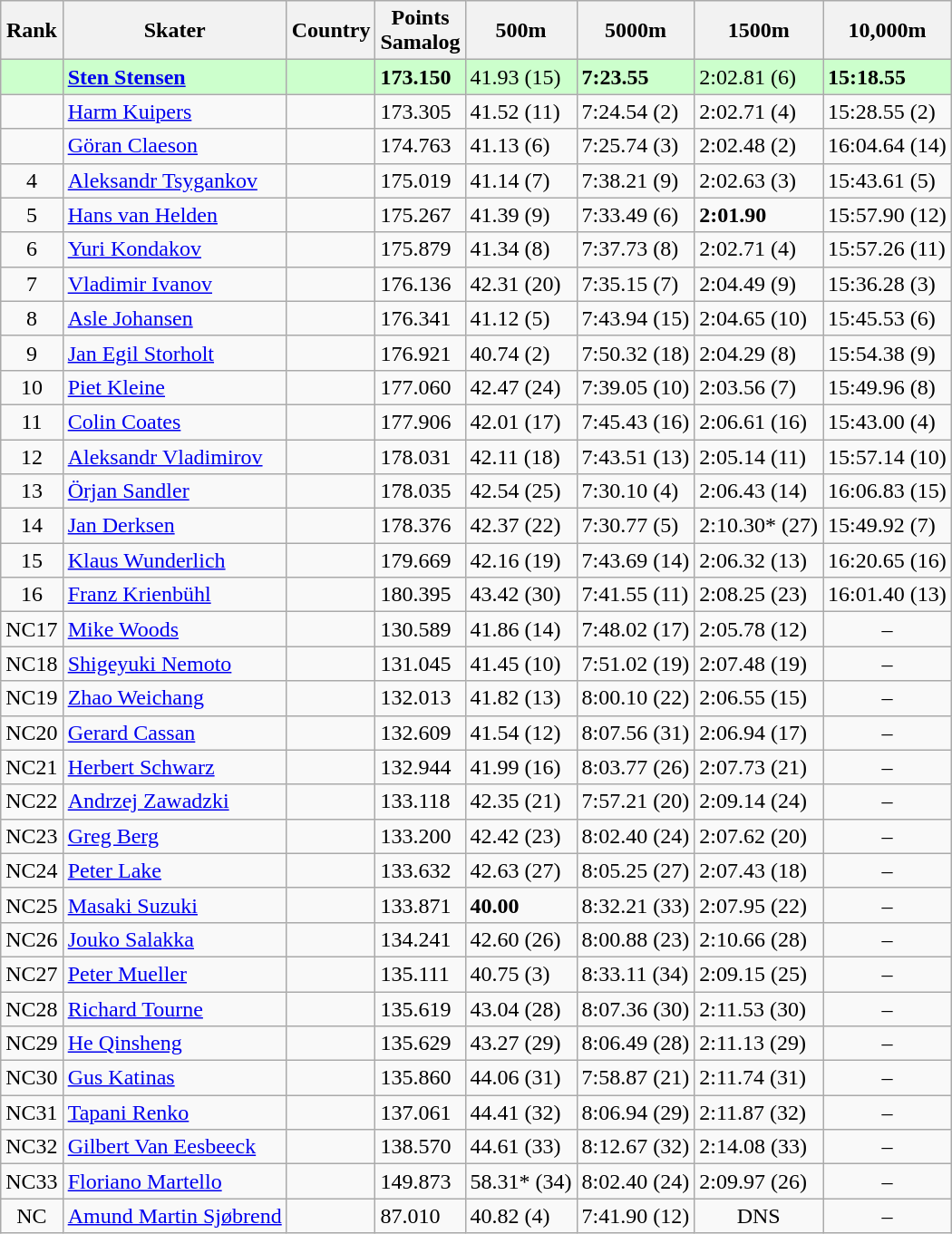<table class="wikitable sortable" style="text-align:left">
<tr>
<th>Rank</th>
<th>Skater</th>
<th>Country</th>
<th>Points <br> Samalog</th>
<th>500m</th>
<th>5000m</th>
<th>1500m</th>
<th>10,000m</th>
</tr>
<tr bgcolor=ccffcc>
<td style="text-align:center"></td>
<td><strong><a href='#'>Sten Stensen</a></strong></td>
<td></td>
<td><strong>173.150</strong></td>
<td>41.93 (15)</td>
<td><strong>7:23.55</strong> </td>
<td>2:02.81 (6)</td>
<td><strong>15:18.55</strong> </td>
</tr>
<tr>
<td style="text-align:center"></td>
<td><a href='#'>Harm Kuipers</a></td>
<td></td>
<td>173.305</td>
<td>41.52 (11)</td>
<td>7:24.54 (2)</td>
<td>2:02.71 (4)</td>
<td>15:28.55 (2)</td>
</tr>
<tr>
<td style="text-align:center"></td>
<td><a href='#'>Göran Claeson</a></td>
<td></td>
<td>174.763</td>
<td>41.13 (6)</td>
<td>7:25.74 (3)</td>
<td>2:02.48 (2)</td>
<td>16:04.64 (14)</td>
</tr>
<tr>
<td style="text-align:center">4</td>
<td><a href='#'>Aleksandr Tsygankov</a></td>
<td></td>
<td>175.019</td>
<td>41.14 (7)</td>
<td>7:38.21 (9)</td>
<td>2:02.63 (3)</td>
<td>15:43.61 (5)</td>
</tr>
<tr>
<td style="text-align:center">5</td>
<td><a href='#'>Hans van Helden</a></td>
<td></td>
<td>175.267</td>
<td>41.39 (9)</td>
<td>7:33.49 (6)</td>
<td><strong>2:01.90</strong> </td>
<td>15:57.90 (12)</td>
</tr>
<tr>
<td style="text-align:center">6</td>
<td><a href='#'>Yuri Kondakov</a></td>
<td></td>
<td>175.879</td>
<td>41.34 (8)</td>
<td>7:37.73 (8)</td>
<td>2:02.71 (4)</td>
<td>15:57.26 (11)</td>
</tr>
<tr>
<td style="text-align:center">7</td>
<td><a href='#'>Vladimir Ivanov</a></td>
<td></td>
<td>176.136</td>
<td>42.31 (20)</td>
<td>7:35.15 (7)</td>
<td>2:04.49 (9)</td>
<td>15:36.28 (3)</td>
</tr>
<tr>
<td style="text-align:center">8</td>
<td><a href='#'>Asle Johansen</a></td>
<td></td>
<td>176.341</td>
<td>41.12 (5)</td>
<td>7:43.94 (15)</td>
<td>2:04.65 (10)</td>
<td>15:45.53 (6)</td>
</tr>
<tr>
<td style="text-align:center">9</td>
<td><a href='#'>Jan Egil Storholt</a></td>
<td></td>
<td>176.921</td>
<td>40.74 (2)</td>
<td>7:50.32 (18)</td>
<td>2:04.29 (8)</td>
<td>15:54.38 (9)</td>
</tr>
<tr>
<td style="text-align:center">10</td>
<td><a href='#'>Piet Kleine</a></td>
<td></td>
<td>177.060</td>
<td>42.47 (24)</td>
<td>7:39.05 (10)</td>
<td>2:03.56 (7)</td>
<td>15:49.96 (8)</td>
</tr>
<tr>
<td style="text-align:center">11</td>
<td><a href='#'>Colin Coates</a></td>
<td></td>
<td>177.906</td>
<td>42.01 (17)</td>
<td>7:45.43 (16)</td>
<td>2:06.61 (16)</td>
<td>15:43.00 (4)</td>
</tr>
<tr>
<td style="text-align:center">12</td>
<td><a href='#'>Aleksandr Vladimirov</a></td>
<td></td>
<td>178.031</td>
<td>42.11 (18)</td>
<td>7:43.51 (13)</td>
<td>2:05.14 (11)</td>
<td>15:57.14 (10)</td>
</tr>
<tr>
<td style="text-align:center">13</td>
<td><a href='#'>Örjan Sandler</a></td>
<td></td>
<td>178.035</td>
<td>42.54 (25)</td>
<td>7:30.10 (4)</td>
<td>2:06.43 (14)</td>
<td>16:06.83 (15)</td>
</tr>
<tr>
<td style="text-align:center">14</td>
<td><a href='#'>Jan Derksen</a></td>
<td></td>
<td>178.376</td>
<td>42.37 (22)</td>
<td>7:30.77 (5)</td>
<td>2:10.30* (27)</td>
<td>15:49.92 (7)</td>
</tr>
<tr>
<td style="text-align:center">15</td>
<td><a href='#'>Klaus Wunderlich</a></td>
<td></td>
<td>179.669</td>
<td>42.16 (19)</td>
<td>7:43.69 (14)</td>
<td>2:06.32 (13)</td>
<td>16:20.65 (16)</td>
</tr>
<tr>
<td style="text-align:center">16</td>
<td><a href='#'>Franz Krienbühl</a></td>
<td></td>
<td>180.395</td>
<td>43.42 (30)</td>
<td>7:41.55 (11)</td>
<td>2:08.25 (23)</td>
<td>16:01.40 (13)</td>
</tr>
<tr>
<td style="text-align:center">NC17</td>
<td><a href='#'>Mike Woods</a></td>
<td></td>
<td>130.589</td>
<td>41.86 (14)</td>
<td>7:48.02 (17)</td>
<td>2:05.78 (12)</td>
<td style="text-align:center">–</td>
</tr>
<tr>
<td style="text-align:center">NC18</td>
<td><a href='#'>Shigeyuki Nemoto</a></td>
<td></td>
<td>131.045</td>
<td>41.45 (10)</td>
<td>7:51.02 (19)</td>
<td>2:07.48 (19)</td>
<td style="text-align:center">–</td>
</tr>
<tr>
<td style="text-align:center">NC19</td>
<td><a href='#'>Zhao Weichang</a></td>
<td></td>
<td>132.013</td>
<td>41.82 (13)</td>
<td>8:00.10 (22)</td>
<td>2:06.55 (15)</td>
<td style="text-align:center">–</td>
</tr>
<tr>
<td style="text-align:center">NC20</td>
<td><a href='#'>Gerard Cassan</a></td>
<td></td>
<td>132.609</td>
<td>41.54 (12)</td>
<td>8:07.56 (31)</td>
<td>2:06.94 (17)</td>
<td style="text-align:center">–</td>
</tr>
<tr>
<td style="text-align:center">NC21</td>
<td><a href='#'>Herbert Schwarz</a></td>
<td></td>
<td>132.944</td>
<td>41.99 (16)</td>
<td>8:03.77 (26)</td>
<td>2:07.73 (21)</td>
<td style="text-align:center">–</td>
</tr>
<tr>
<td style="text-align:center">NC22</td>
<td><a href='#'>Andrzej Zawadzki</a></td>
<td></td>
<td>133.118</td>
<td>42.35 (21)</td>
<td>7:57.21 (20)</td>
<td>2:09.14 (24)</td>
<td style="text-align:center">–</td>
</tr>
<tr>
<td style="text-align:center">NC23</td>
<td><a href='#'>Greg Berg</a></td>
<td></td>
<td>133.200</td>
<td>42.42 (23)</td>
<td>8:02.40 (24)</td>
<td>2:07.62 (20)</td>
<td style="text-align:center">–</td>
</tr>
<tr>
<td style="text-align:center">NC24</td>
<td><a href='#'>Peter Lake</a></td>
<td></td>
<td>133.632</td>
<td>42.63 (27)</td>
<td>8:05.25 (27)</td>
<td>2:07.43 (18)</td>
<td style="text-align:center">–</td>
</tr>
<tr>
<td style="text-align:center">NC25</td>
<td><a href='#'>Masaki Suzuki</a></td>
<td></td>
<td>133.871</td>
<td><strong>40.00</strong> </td>
<td>8:32.21 (33)</td>
<td>2:07.95 (22)</td>
<td style="text-align:center">–</td>
</tr>
<tr>
<td style="text-align:center">NC26</td>
<td><a href='#'>Jouko Salakka</a></td>
<td></td>
<td>134.241</td>
<td>42.60 (26)</td>
<td>8:00.88 (23)</td>
<td>2:10.66 (28)</td>
<td style="text-align:center">–</td>
</tr>
<tr>
<td style="text-align:center">NC27</td>
<td><a href='#'>Peter Mueller</a></td>
<td></td>
<td>135.111</td>
<td>40.75 (3)</td>
<td>8:33.11 (34)</td>
<td>2:09.15 (25)</td>
<td style="text-align:center">–</td>
</tr>
<tr>
<td style="text-align:center">NC28</td>
<td><a href='#'>Richard Tourne</a></td>
<td></td>
<td>135.619</td>
<td>43.04 (28)</td>
<td>8:07.36 (30)</td>
<td>2:11.53 (30)</td>
<td style="text-align:center">–</td>
</tr>
<tr>
<td style="text-align:center">NC29</td>
<td><a href='#'>He Qinsheng</a></td>
<td></td>
<td>135.629</td>
<td>43.27 (29)</td>
<td>8:06.49 (28)</td>
<td>2:11.13 (29)</td>
<td style="text-align:center">–</td>
</tr>
<tr>
<td style="text-align:center">NC30</td>
<td><a href='#'>Gus Katinas</a></td>
<td></td>
<td>135.860</td>
<td>44.06 (31)</td>
<td>7:58.87 (21)</td>
<td>2:11.74 (31)</td>
<td style="text-align:center">–</td>
</tr>
<tr>
<td style="text-align:center">NC31</td>
<td><a href='#'>Tapani Renko</a></td>
<td></td>
<td>137.061</td>
<td>44.41 (32)</td>
<td>8:06.94 (29)</td>
<td>2:11.87 (32)</td>
<td style="text-align:center">–</td>
</tr>
<tr>
<td style="text-align:center">NC32</td>
<td><a href='#'>Gilbert Van Eesbeeck</a></td>
<td></td>
<td>138.570</td>
<td>44.61 (33)</td>
<td>8:12.67 (32)</td>
<td>2:14.08 (33)</td>
<td style="text-align:center">–</td>
</tr>
<tr>
<td style="text-align:center">NC33</td>
<td><a href='#'>Floriano Martello</a></td>
<td></td>
<td>149.873</td>
<td>58.31* (34)</td>
<td>8:02.40 (24)</td>
<td>2:09.97 (26)</td>
<td style="text-align:center">–</td>
</tr>
<tr>
<td style="text-align:center">NC</td>
<td><a href='#'>Amund Martin Sjøbrend</a></td>
<td></td>
<td>87.010</td>
<td>40.82 (4)</td>
<td>7:41.90 (12)</td>
<td style="text-align:center">DNS</td>
<td style="text-align:center">–</td>
</tr>
</table>
